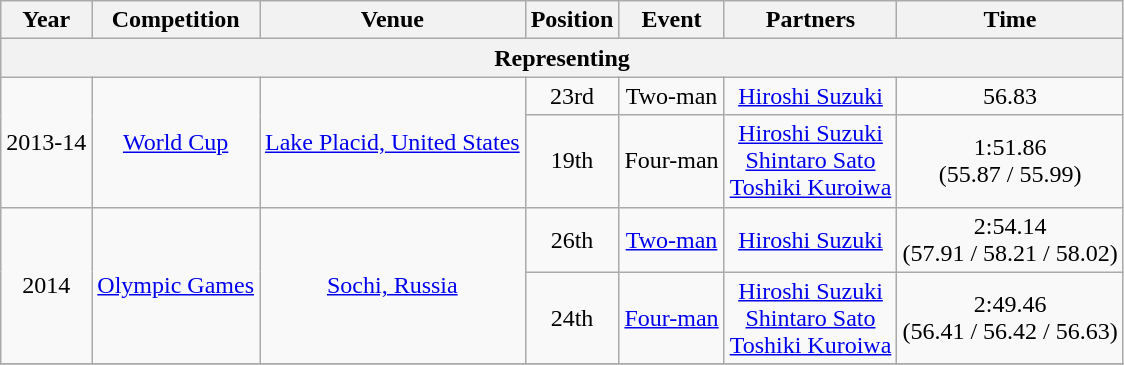<table class="wikitable sortable" style=text-align:center>
<tr>
<th>Year</th>
<th>Competition</th>
<th>Venue</th>
<th>Position</th>
<th>Event</th>
<th>Partners</th>
<th>Time</th>
</tr>
<tr>
<th colspan="7">Representing </th>
</tr>
<tr>
<td rowspan=2>2013-14</td>
<td rowspan=2><a href='#'>World Cup</a></td>
<td rowspan=2><a href='#'>Lake Placid, United States</a></td>
<td>23rd</td>
<td>Two-man</td>
<td><a href='#'>Hiroshi Suzuki</a></td>
<td>56.83</td>
</tr>
<tr>
<td>19th</td>
<td>Four-man</td>
<td><a href='#'>Hiroshi Suzuki</a><br><a href='#'>Shintaro Sato</a><br><a href='#'>Toshiki Kuroiwa</a></td>
<td>1:51.86<br>(55.87 / 55.99)</td>
</tr>
<tr>
<td rowspan=2>2014</td>
<td rowspan=2><a href='#'>Olympic Games</a></td>
<td rowspan=2><a href='#'>Sochi, Russia</a></td>
<td>26th</td>
<td><a href='#'>Two-man</a></td>
<td><a href='#'>Hiroshi Suzuki</a></td>
<td>2:54.14<br>(57.91 / 58.21 / 58.02)</td>
</tr>
<tr>
<td>24th</td>
<td><a href='#'>Four-man</a></td>
<td><a href='#'>Hiroshi Suzuki</a><br><a href='#'>Shintaro Sato</a><br><a href='#'>Toshiki Kuroiwa</a></td>
<td>2:49.46<br>(56.41 / 56.42 / 56.63)</td>
</tr>
<tr>
</tr>
</table>
